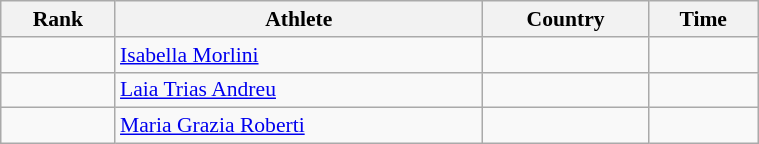<table class="wikitable" width=40% style="font-size:90%; text-align:center;">
<tr>
<th>Rank</th>
<th>Athlete</th>
<th>Country</th>
<th>Time</th>
</tr>
<tr>
<td></td>
<td align=left><a href='#'>Isabella Morlini</a></td>
<td align=left></td>
<td></td>
</tr>
<tr>
<td></td>
<td align=left><a href='#'>Laia Trias Andreu</a></td>
<td align=left></td>
<td></td>
</tr>
<tr>
<td></td>
<td align=left><a href='#'>Maria Grazia Roberti</a></td>
<td align=left></td>
<td></td>
</tr>
</table>
